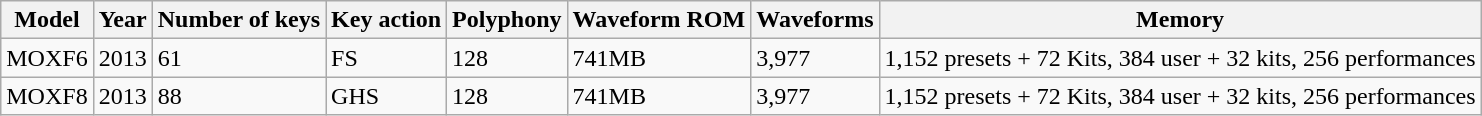<table class="wikitable">
<tr>
<th>Model</th>
<th>Year</th>
<th>Number of keys</th>
<th>Key action</th>
<th>Polyphony</th>
<th>Waveform ROM</th>
<th>Waveforms</th>
<th>Memory</th>
</tr>
<tr>
<td>MOXF6</td>
<td>2013</td>
<td>61</td>
<td>FS</td>
<td>128</td>
<td>741MB</td>
<td>3,977</td>
<td>1,152 presets + 72 Kits, 384 user + 32 kits, 256 performances</td>
</tr>
<tr>
<td>MOXF8</td>
<td>2013</td>
<td>88</td>
<td>GHS</td>
<td>128</td>
<td>741MB</td>
<td>3,977</td>
<td>1,152 presets + 72 Kits, 384 user + 32 kits, 256 performances</td>
</tr>
</table>
